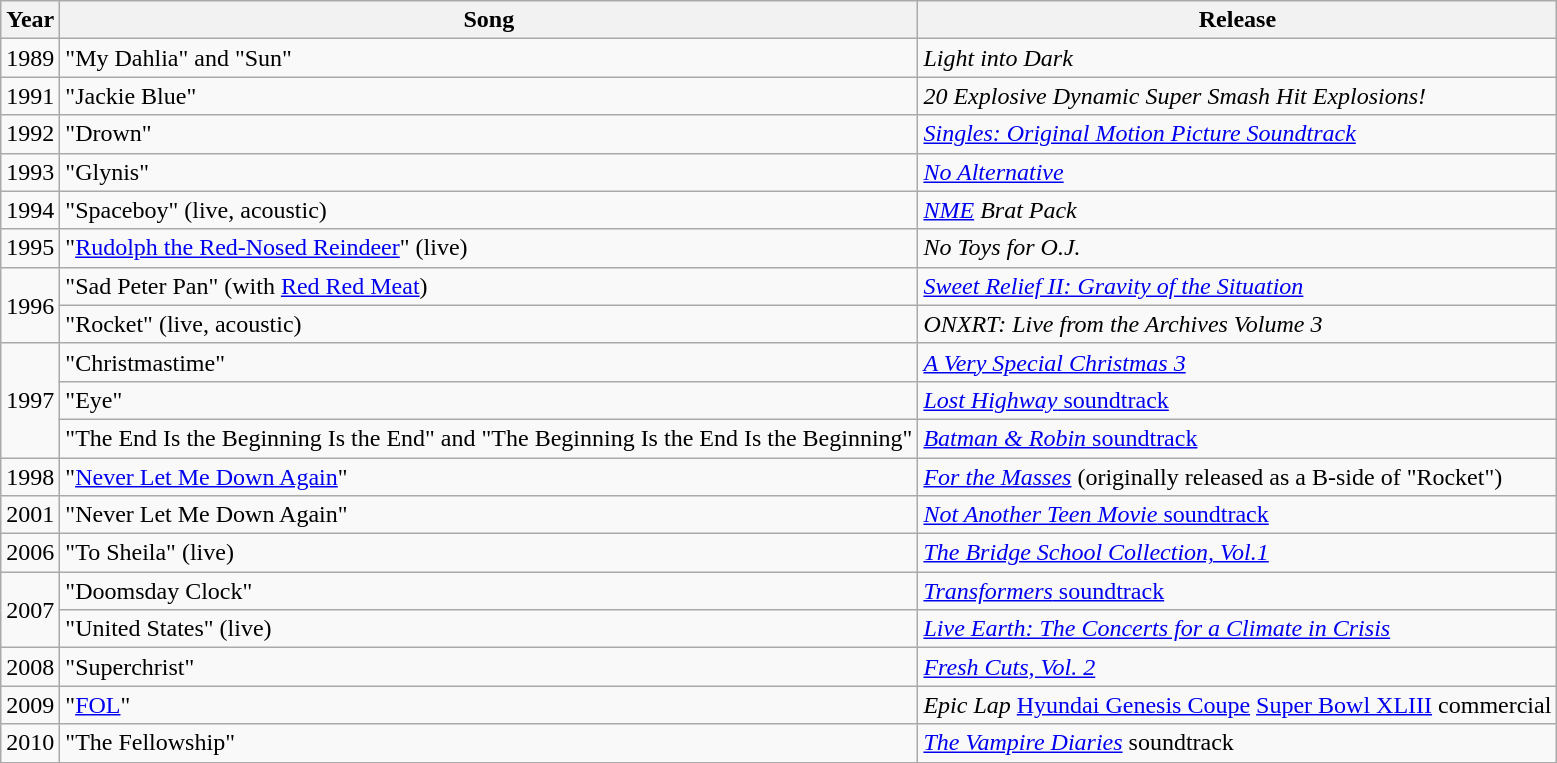<table class="wikitable">
<tr>
<th>Year</th>
<th>Song</th>
<th>Release</th>
</tr>
<tr>
<td>1989</td>
<td>"My Dahlia" and "Sun"</td>
<td><em>Light into Dark</em></td>
</tr>
<tr>
<td>1991</td>
<td>"Jackie Blue"</td>
<td><em>20 Explosive Dynamic Super Smash Hit Explosions!</em></td>
</tr>
<tr>
<td>1992</td>
<td>"Drown"</td>
<td><em><a href='#'>Singles: Original Motion Picture Soundtrack</a></em></td>
</tr>
<tr>
<td>1993</td>
<td>"Glynis"</td>
<td><em><a href='#'>No Alternative</a></em></td>
</tr>
<tr>
<td>1994</td>
<td>"Spaceboy" (live, acoustic)</td>
<td><em><a href='#'>NME</a> Brat Pack</em></td>
</tr>
<tr>
<td>1995</td>
<td>"<a href='#'>Rudolph the Red-Nosed Reindeer</a>" (live)</td>
<td><em>No Toys for O.J.</em></td>
</tr>
<tr>
<td rowspan="2">1996</td>
<td>"Sad Peter Pan" (with <a href='#'>Red Red Meat</a>)</td>
<td><em><a href='#'>Sweet Relief II: Gravity of the Situation</a></em></td>
</tr>
<tr>
<td>"Rocket" (live, acoustic)</td>
<td><em>ONXRT: Live from the Archives Volume 3</em></td>
</tr>
<tr>
<td rowspan="3">1997</td>
<td>"Christmastime"</td>
<td><em><a href='#'>A Very Special Christmas 3</a></em></td>
</tr>
<tr>
<td>"Eye"</td>
<td><a href='#'><em>Lost Highway</em> soundtrack</a></td>
</tr>
<tr>
<td>"The End Is the Beginning Is the End" and "The Beginning Is the End Is the Beginning"</td>
<td><a href='#'><em>Batman & Robin</em> soundtrack</a></td>
</tr>
<tr>
<td>1998</td>
<td>"<a href='#'>Never Let Me Down Again</a>"</td>
<td><em><a href='#'>For the Masses</a></em> (originally released as a B-side of "Rocket")</td>
</tr>
<tr>
<td>2001</td>
<td>"Never Let Me Down Again"</td>
<td><a href='#'><em>Not Another Teen Movie</em> soundtrack</a></td>
</tr>
<tr>
<td>2006</td>
<td>"To Sheila" (live)</td>
<td><em><a href='#'>The Bridge School Collection, Vol.1</a></em></td>
</tr>
<tr>
<td rowspan="2">2007</td>
<td>"Doomsday Clock"</td>
<td><a href='#'><em>Transformers</em> soundtrack</a></td>
</tr>
<tr>
<td>"United States" (live)</td>
<td><em><a href='#'>Live Earth: The Concerts for a Climate in Crisis</a></em></td>
</tr>
<tr>
<td>2008</td>
<td>"Superchrist"</td>
<td><em><a href='#'>Fresh Cuts, Vol. 2</a></em></td>
</tr>
<tr>
<td>2009</td>
<td>"<a href='#'>FOL</a>"</td>
<td><em>Epic Lap</em> <a href='#'>Hyundai Genesis Coupe</a> <a href='#'>Super Bowl XLIII</a> commercial</td>
</tr>
<tr>
<td>2010</td>
<td>"The Fellowship"</td>
<td><em><a href='#'>The Vampire Diaries</a></em> soundtrack</td>
</tr>
</table>
